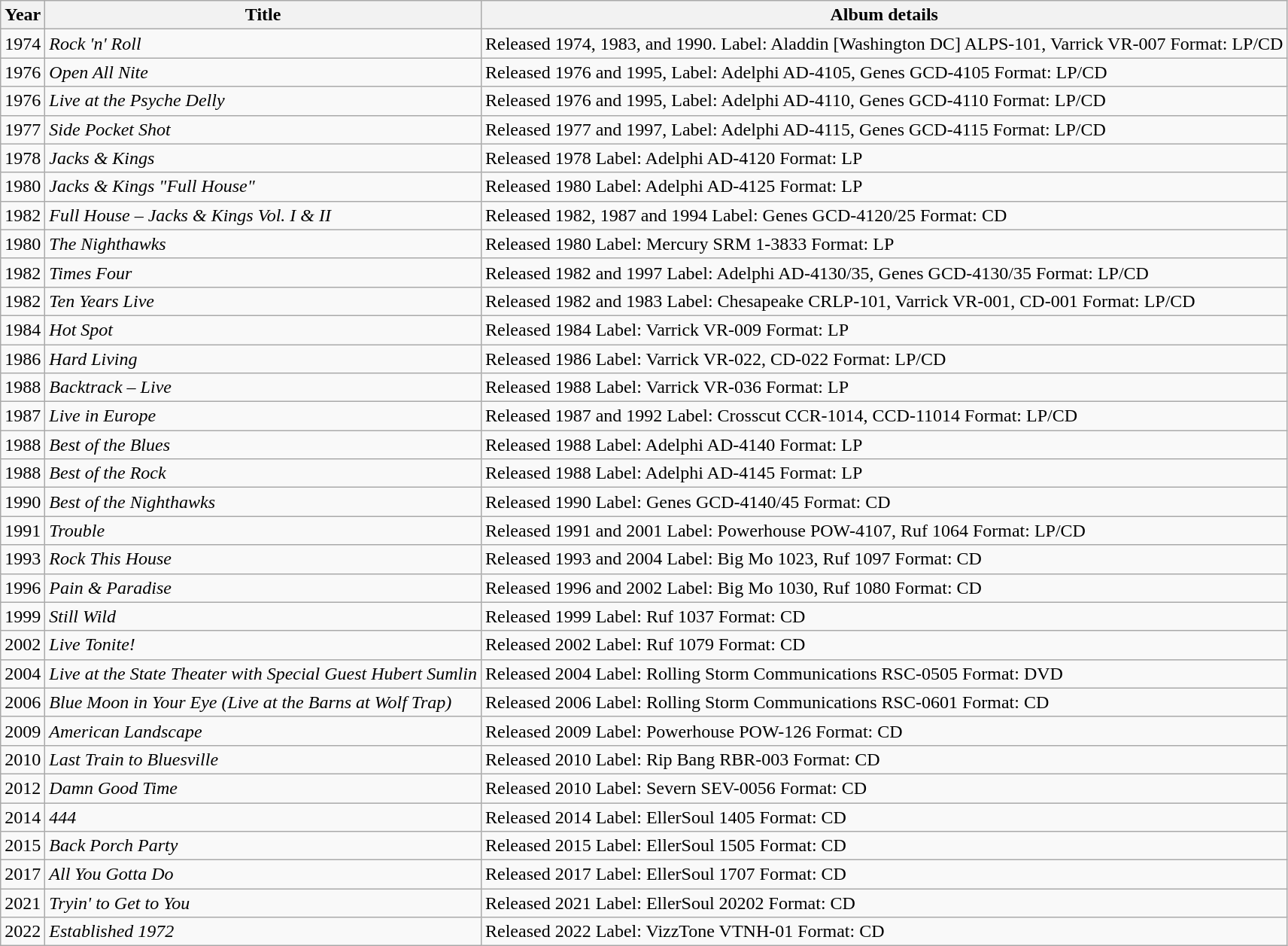<table class="wikitable">
<tr>
<th>Year</th>
<th>Title</th>
<th>Album details</th>
</tr>
<tr>
<td>1974</td>
<td><em>Rock 'n' Roll</em></td>
<td>Released 1974, 1983, and 1990. Label: Aladdin [Washington DC] ALPS-101, Varrick VR-007  Format: LP/CD</td>
</tr>
<tr>
<td>1976</td>
<td><em>Open All Nite</em></td>
<td>Released 1976 and 1995, Label: Adelphi AD-4105, Genes GCD-4105  Format: LP/CD</td>
</tr>
<tr>
<td>1976</td>
<td><em>Live at the Psyche Delly</em></td>
<td>Released 1976 and 1995, Label: Adelphi AD-4110, Genes GCD-4110  Format: LP/CD</td>
</tr>
<tr>
<td>1977</td>
<td><em>Side Pocket Shot</em></td>
<td>Released 1977 and 1997, Label: Adelphi AD-4115, Genes GCD-4115  Format: LP/CD</td>
</tr>
<tr>
<td>1978</td>
<td><em>Jacks & Kings</em></td>
<td>Released 1978 Label: Adelphi AD-4120  Format: LP</td>
</tr>
<tr>
<td>1980</td>
<td><em>Jacks & Kings "Full House"</em></td>
<td>Released 1980 Label: Adelphi AD-4125  Format: LP</td>
</tr>
<tr>
<td>1982</td>
<td><em>Full House – Jacks & Kings Vol. I & II</em></td>
<td>Released 1982, 1987 and 1994 Label: Genes GCD-4120/25  Format: CD</td>
</tr>
<tr>
<td>1980</td>
<td><em>The Nighthawks</em></td>
<td>Released 1980 Label: Mercury SRM 1-3833  Format: LP</td>
</tr>
<tr>
<td>1982</td>
<td><em>Times Four</em></td>
<td>Released 1982 and 1997 Label: Adelphi AD-4130/35, Genes GCD-4130/35  Format: LP/CD</td>
</tr>
<tr>
<td>1982</td>
<td><em>Ten Years Live</em></td>
<td>Released 1982 and 1983 Label: Chesapeake CRLP-101, Varrick VR-001, CD-001  Format: LP/CD</td>
</tr>
<tr>
<td>1984</td>
<td><em>Hot Spot</em></td>
<td>Released 1984 Label: Varrick VR-009  Format: LP</td>
</tr>
<tr>
<td>1986</td>
<td><em>Hard Living</em></td>
<td>Released 1986 Label: Varrick VR-022, CD-022  Format: LP/CD</td>
</tr>
<tr>
<td>1988</td>
<td><em>Backtrack – Live</em></td>
<td>Released 1988 Label: Varrick VR-036  Format: LP</td>
</tr>
<tr>
<td>1987</td>
<td><em>Live in Europe</em></td>
<td>Released 1987 and 1992 Label: Crosscut CCR-1014, CCD-11014  Format: LP/CD</td>
</tr>
<tr>
<td>1988</td>
<td><em>Best of the Blues</em></td>
<td>Released 1988 Label: Adelphi AD-4140  Format: LP</td>
</tr>
<tr>
<td>1988</td>
<td><em>Best of the Rock</em></td>
<td>Released 1988 Label: Adelphi AD-4145  Format: LP</td>
</tr>
<tr>
<td>1990</td>
<td><em>Best of the Nighthawks</em></td>
<td>Released 1990 Label: Genes GCD-4140/45  Format: CD</td>
</tr>
<tr>
<td>1991</td>
<td><em>Trouble</em></td>
<td>Released 1991 and 2001 Label: Powerhouse POW-4107, Ruf 1064  Format: LP/CD</td>
</tr>
<tr>
<td>1993</td>
<td><em>Rock This House</em></td>
<td>Released 1993 and 2004 Label: Big Mo 1023, Ruf 1097  Format: CD</td>
</tr>
<tr>
<td>1996</td>
<td><em>Pain & Paradise</em></td>
<td>Released 1996 and 2002 Label: Big Mo 1030, Ruf 1080  Format: CD</td>
</tr>
<tr>
<td>1999</td>
<td><em>Still Wild</em></td>
<td>Released 1999 Label: Ruf 1037  Format: CD</td>
</tr>
<tr>
<td>2002</td>
<td><em>Live Tonite!</em></td>
<td>Released 2002 Label: Ruf 1079  Format: CD</td>
</tr>
<tr>
<td>2004</td>
<td><em>Live at the State Theater with Special Guest Hubert Sumlin</em></td>
<td>Released 2004 Label: Rolling Storm Communications RSC-0505  Format: DVD</td>
</tr>
<tr>
<td>2006</td>
<td><em>Blue Moon in Your Eye (Live at the Barns at Wolf Trap)</em></td>
<td>Released 2006 Label: Rolling Storm Communications RSC-0601  Format: CD</td>
</tr>
<tr>
<td>2009</td>
<td><em>American Landscape</em></td>
<td>Released 2009 Label: Powerhouse POW-126  Format: CD</td>
</tr>
<tr>
<td>2010</td>
<td><em>Last Train to Bluesville</em></td>
<td>Released 2010 Label: Rip Bang RBR-003  Format: CD</td>
</tr>
<tr>
<td>2012</td>
<td><em>Damn Good Time</em></td>
<td>Released 2010 Label: Severn SEV-0056  Format: CD</td>
</tr>
<tr>
<td>2014</td>
<td><em>444</em></td>
<td>Released 2014 Label: EllerSoul 1405  Format: CD</td>
</tr>
<tr>
<td>2015</td>
<td><em>Back Porch Party</em></td>
<td>Released 2015 Label: EllerSoul 1505  Format: CD</td>
</tr>
<tr>
<td>2017</td>
<td><em>All You Gotta Do</em></td>
<td>Released 2017 Label: EllerSoul 1707  Format: CD</td>
</tr>
<tr>
<td>2021</td>
<td><em>Tryin' to Get to You</em></td>
<td>Released 2021 Label: EllerSoul 20202  Format: CD</td>
</tr>
<tr>
<td>2022</td>
<td><em>Established 1972</em></td>
<td>Released 2022 Label: VizzTone VTNH-01  Format: CD</td>
</tr>
</table>
